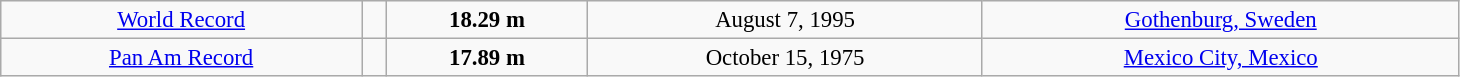<table class="wikitable" style=" text-align:center; font-size:95%;" width="77%">
<tr>
<td><a href='#'>World Record</a></td>
<td></td>
<td><strong>18.29 m </strong></td>
<td>August 7, 1995</td>
<td> <a href='#'>Gothenburg, Sweden</a></td>
</tr>
<tr>
<td><a href='#'>Pan Am Record</a></td>
<td></td>
<td><strong>17.89 m </strong></td>
<td>October 15, 1975</td>
<td> <a href='#'>Mexico City, Mexico</a></td>
</tr>
</table>
